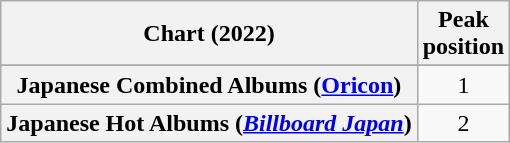<table class="wikitable sortable plainrowheaders" style="text-align:center">
<tr>
<th scope="col">Chart (2022)</th>
<th scope="col">Peak<br>position</th>
</tr>
<tr>
</tr>
<tr>
<th scope="row">Japanese Combined Albums (<a href='#'>Oricon</a>)</th>
<td>1</td>
</tr>
<tr>
<th scope="row">Japanese Hot Albums (<em><a href='#'>Billboard Japan</a></em>)</th>
<td>2</td>
</tr>
</table>
